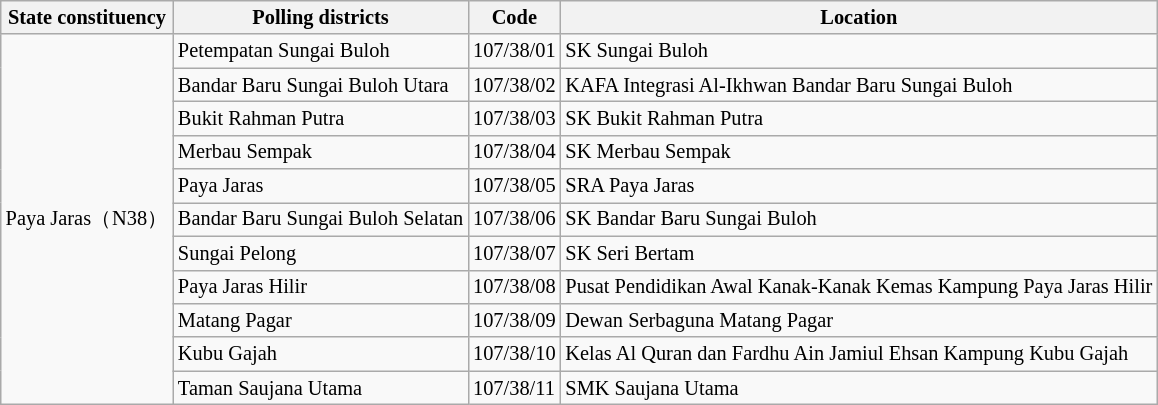<table class="wikitable sortable mw-collapsible" style="white-space:nowrap;font-size:85%">
<tr>
<th>State constituency</th>
<th>Polling districts</th>
<th>Code</th>
<th>Location</th>
</tr>
<tr>
<td rowspan="11">Paya Jaras（N38）</td>
<td>Petempatan Sungai Buloh</td>
<td>107/38/01</td>
<td>SK Sungai Buloh</td>
</tr>
<tr>
<td>Bandar Baru Sungai Buloh Utara</td>
<td>107/38/02</td>
<td>KAFA Integrasi Al-Ikhwan Bandar Baru Sungai Buloh</td>
</tr>
<tr>
<td>Bukit Rahman Putra</td>
<td>107/38/03</td>
<td>SK Bukit Rahman Putra</td>
</tr>
<tr>
<td>Merbau Sempak</td>
<td>107/38/04</td>
<td>SK Merbau Sempak</td>
</tr>
<tr>
<td>Paya Jaras</td>
<td>107/38/05</td>
<td>SRA Paya Jaras</td>
</tr>
<tr>
<td>Bandar Baru Sungai Buloh Selatan</td>
<td>107/38/06</td>
<td>SK Bandar Baru Sungai Buloh</td>
</tr>
<tr>
<td>Sungai Pelong</td>
<td>107/38/07</td>
<td>SK Seri Bertam</td>
</tr>
<tr>
<td>Paya Jaras Hilir</td>
<td>107/38/08</td>
<td>Pusat Pendidikan Awal Kanak-Kanak Kemas Kampung Paya Jaras Hilir</td>
</tr>
<tr>
<td>Matang Pagar</td>
<td>107/38/09</td>
<td>Dewan Serbaguna Matang Pagar</td>
</tr>
<tr>
<td>Kubu Gajah</td>
<td>107/38/10</td>
<td>Kelas Al Quran dan Fardhu Ain Jamiul Ehsan Kampung Kubu Gajah</td>
</tr>
<tr>
<td>Taman Saujana Utama</td>
<td>107/38/11</td>
<td>SMK Saujana Utama</td>
</tr>
</table>
